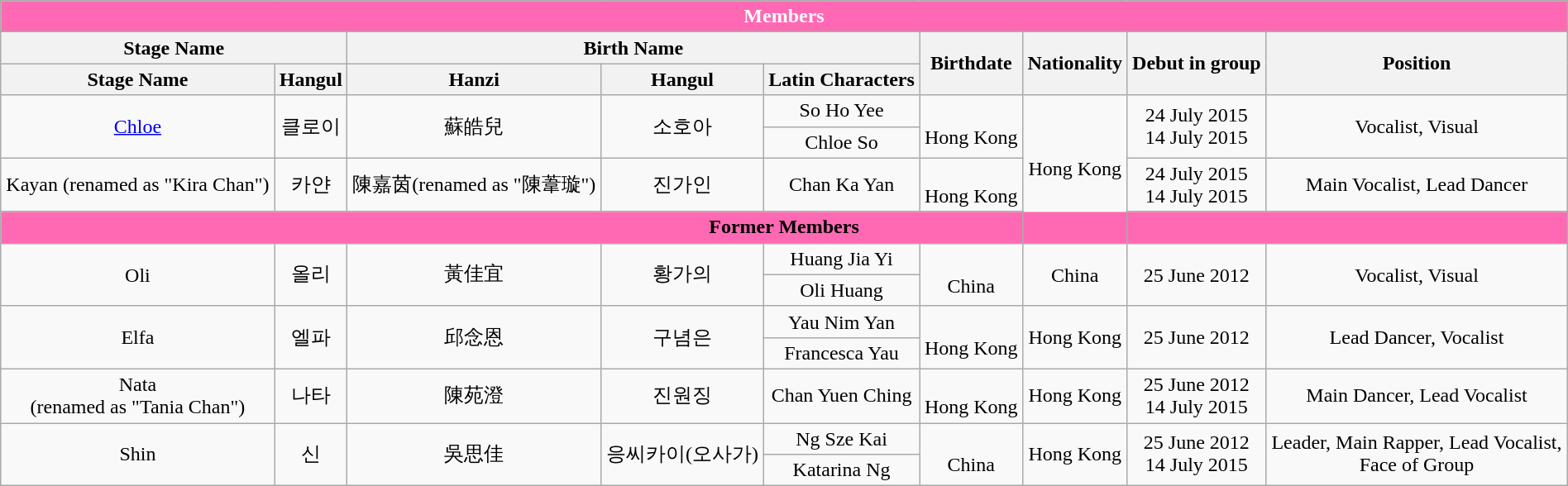<table class="wikitable" style=text-align:center width=100%>
<tr style="background: wheat; text-align:center; color:white">
<th colspan="9" style="background:#FF69B4">Members</th>
</tr>
<tr style="background:blue; color:white" align=center>
</tr>
<tr style="color:black ;">
<th colspan=2 align="center">Stage Name</th>
<th colspan=3 align="center">Birth Name</th>
<th rowspan=2 align="center">Birthdate</th>
<th rowspan=2 align="center">Nationality</th>
<th rowspan=2 align="center">Debut in group</th>
<th rowspan=2 align="center">Position</th>
</tr>
<tr>
<th align="center">Stage Name</th>
<th align="center">Hangul</th>
<th align="center">Hanzi</th>
<th align="center">Hangul</th>
<th align="center">Latin Characters</th>
</tr>
<tr>
<td rowspan=2 style="text-align:center;"><a href='#'>Chloe</a></td>
<td rowspan=2 style="text-align:center;">클로이</td>
<td rowspan=2 style="text-align:center;">蘇皓兒</td>
<td rowspan=2 style="text-align:center;">소호아</td>
<td style="text-align:center;">So Ho Yee</td>
<td rowspan=2 style="text-align:center;"><br>Hong Kong</td>
<td rowspan=4 style="text-align:center;">Hong Kong</td>
<td rowspan=2 style="text-align:center;">24 July 2015<br>14 July 2015</td>
<td rowspan=2 style="text-align:center:">Vocalist, Visual</td>
</tr>
<tr>
<td style="text-align:center;">Chloe So</td>
</tr>
<tr>
<td style="text-align:center;">Kayan (renamed as "Kira Chan")</td>
<td style="text-align:center;">카얀</td>
<td style="text-align:center;">陳嘉茵(renamed as "陳葦璇")</td>
<td style="text-align:center;">진가인</td>
<td style="text-align:center;">Chan Ka Yan</td>
<td style="text-align:center;"><br>Hong Kong</td>
<td style="text-align:center;">24 July 2015<br>14 July 2015</td>
<td style="text-align:center:">Main Vocalist, Lead Dancer</td>
</tr>
<tr style="background: wheat; text-align:center;">
<th colspan="9" style="background:#FF69B4">Former Members</th>
</tr>
<tr>
<td rowspan=2 style="text-align:center;">Oli</td>
<td rowspan=2 style="text-align:center;">올리</td>
<td rowspan=2 style="text-align:center:">黃佳宜</td>
<td rowspan=2 style="text-align:center:">황가의</td>
<td style="text-align:center:">Huang Jia Yi</td>
<td rowspan=2 style="text-align:center:"><br>China</td>
<td rowspan=2 style="text-align:center;">China</td>
<td rowspan=2 style="text-align:center;">25 June 2012</td>
<td rowspan=2 style="text-align:center:">Vocalist, Visual</td>
</tr>
<tr>
<td style="text-align:center:">Oli Huang</td>
</tr>
<tr>
<td rowspan=2 style="text-align:center;">Elfa</td>
<td rowspan=2 style="text-align:center;">엘파</td>
<td rowspan=2 style="text-align:center;">邱念恩</td>
<td rowspan=2 style="text-align:center;">구념은</td>
<td style="text-align:center;">Yau Nim Yan</td>
<td rowspan=2 style="text-align:center;"><br>Hong Kong</td>
<td rowspan=2 style="text-align:center:">Hong Kong</td>
<td rowspan=2 style="text-align:center;">25 June 2012</td>
<td rowspan=2 style="text-align:center:">Lead Dancer, Vocalist</td>
</tr>
<tr>
<td style="text-align:center:">Francesca Yau</td>
</tr>
<tr>
<td style="text-align:center;">Nata <br>(renamed as "Tania Chan")</td>
<td style="text-align:center;">나타</td>
<td style="text-align:center;">陳苑澄</td>
<td style="text-align:center;">진원징</td>
<td style="text-align:center;">Chan Yuen Ching</td>
<td style="text-align:center;"><br>Hong Kong</td>
<td style="text-align:center:">Hong Kong</td>
<td style="text-align:center;">25 June 2012<br>14 July 2015</td>
<td style="text-align:center:">Main Dancer, Lead Vocalist</td>
</tr>
<tr>
<td rowspan=2 style="text-align:center;">Shin</td>
<td rowspan=2 style="text-align:center;">신</td>
<td rowspan=2 style="text-align:center;">吳思佳</td>
<td rowspan=2 style="text-align:center;">응씨카이(오사가)</td>
<td style="text-align:center;">Ng Sze Kai</td>
<td rowspan=2 style="text-align:center;"><br>China</td>
<td rowspan=2 style="text-align:center;">Hong Kong</td>
<td rowspan=2 style="text-align:center;">25 June 2012<br>14 July 2015</td>
<td rowspan=2 style="text-align:center:">Leader, Main Rapper, Lead Vocalist,<br>Face of Group</td>
</tr>
<tr>
<td style="text-align:center;">Katarina Ng</td>
</tr>
</table>
